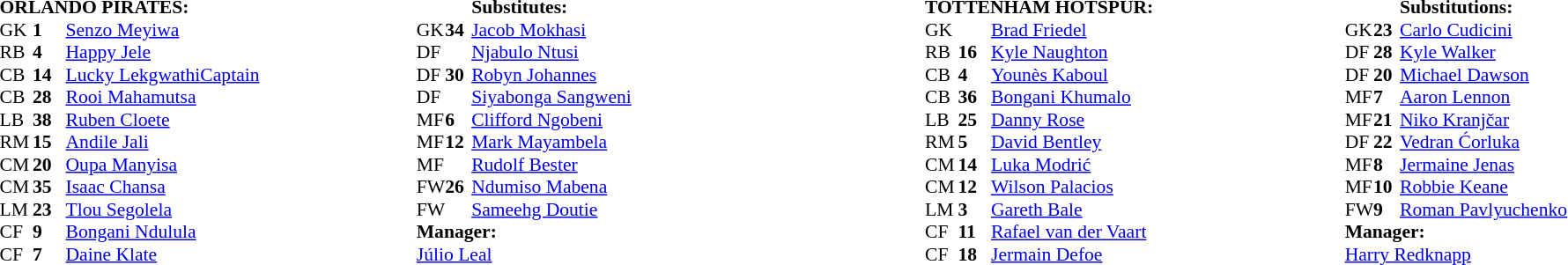<table width="100%">
<tr>
<td valign="top" width="25%"><br><table style="font-size: 90%" cellspacing="0" cellpadding="0">
<tr>
<th width="20"></th>
<th width="20"></th>
</tr>
<tr>
<td colspan="4"><strong>ORLANDO PIRATES:</strong></td>
</tr>
<tr>
<th width="25"></th>
<th width="25"></th>
</tr>
<tr>
<td>GK</td>
<td><strong>1</strong></td>
<td><a href='#'>Senzo Meyiwa</a></td>
</tr>
<tr>
<td>RB</td>
<td><strong>4</strong></td>
<td><a href='#'>Happy Jele</a></td>
<td></td>
<td> </td>
</tr>
<tr>
<td>CB</td>
<td><strong>14</strong></td>
<td><a href='#'>Lucky Lekgwathi</a><a href='#'>Captain</a></td>
<td></td>
<td></td>
</tr>
<tr>
<td>CB</td>
<td><strong>28</strong></td>
<td><a href='#'>Rooi Mahamutsa</a></td>
<td></td>
<td></td>
</tr>
<tr>
<td>LB</td>
<td><strong>38</strong></td>
<td><a href='#'>Ruben Cloete</a></td>
</tr>
<tr>
<td>RM</td>
<td><strong>15</strong></td>
<td><a href='#'>Andile Jali</a></td>
<td></td>
<td></td>
</tr>
<tr>
<td>CM</td>
<td><strong>20</strong></td>
<td><a href='#'>Oupa Manyisa</a></td>
</tr>
<tr>
<td>CM</td>
<td><strong>35</strong></td>
<td><a href='#'>Isaac Chansa</a></td>
<td></td>
<td></td>
</tr>
<tr>
<td>LM</td>
<td><strong>23</strong></td>
<td><a href='#'>Tlou Segolela</a></td>
<td></td>
<td></td>
</tr>
<tr>
<td>CF</td>
<td><strong>9</strong></td>
<td><a href='#'>Bongani Ndulula</a></td>
<td></td>
<td></td>
</tr>
<tr>
<td>CF</td>
<td><strong>7</strong></td>
<td><a href='#'>Daine Klate</a></td>
<td></td>
<td></td>
</tr>
</table>
</td>
<td valign="centre" width="25%"><br><table style="font-size: 90%" cellspacing="0" cellpadding="0">
<tr>
<th width="20"></th>
<th width="20"></th>
<td colspan=3><strong>Substitutes:</strong></td>
</tr>
<tr>
<td>GK</td>
<td><strong>34</strong></td>
<td><a href='#'>Jacob Mokhasi</a></td>
</tr>
<tr>
<td>DF</td>
<td></td>
<td><a href='#'>Njabulo Ntusi</a></td>
<td></td>
</tr>
<tr>
<td>DF</td>
<td><strong>30</strong></td>
<td><a href='#'>Robyn Johannes</a></td>
<td></td>
</tr>
<tr>
<td>DF</td>
<td></td>
<td><a href='#'>Siyabonga Sangweni</a></td>
<td></td>
</tr>
<tr>
<td>MF</td>
<td><strong>6</strong></td>
<td><a href='#'>Clifford Ngobeni</a></td>
<td></td>
</tr>
<tr>
<td>MF</td>
<td><strong>12</strong></td>
<td><a href='#'>Mark Mayambela</a></td>
<td></td>
</tr>
<tr>
<td>MF</td>
<td></td>
<td><a href='#'>Rudolf Bester</a></td>
<td></td>
</tr>
<tr>
<td>FW</td>
<td><strong>26</strong></td>
<td><a href='#'>Ndumiso Mabena</a></td>
<td></td>
</tr>
<tr>
<td>FW</td>
<td></td>
<td><a href='#'>Sameehg Doutie</a></td>
<td></td>
</tr>
<tr>
<td colspan=3><strong>Manager:</strong></td>
</tr>
<tr>
<td colspan="4"> <a href='#'>Júlio Leal</a></td>
</tr>
</table>
</td>
<td valign="top" width="25%"><br><table style="font-size: 90%" cellspacing="0" cellpadding="0"  align="center">
<tr>
<th width="20"></th>
<th width="20"></th>
</tr>
<tr>
<td colspan="4"><strong>TOTTENHAM HOTSPUR:</strong></td>
</tr>
<tr>
<th width="25"></th>
<th width="25"></th>
</tr>
<tr>
<td>GK</td>
<td></td>
<td><a href='#'>Brad Friedel</a></td>
</tr>
<tr>
<td>RB</td>
<td><strong>16</strong></td>
<td><a href='#'>Kyle Naughton</a></td>
<td></td>
<td></td>
</tr>
<tr>
<td>CB</td>
<td><strong>4</strong></td>
<td><a href='#'>Younès Kaboul</a></td>
<td></td>
<td></td>
</tr>
<tr>
<td>CB</td>
<td><strong>36</strong></td>
<td><a href='#'>Bongani Khumalo</a></td>
</tr>
<tr>
<td>LB</td>
<td><strong>25</strong></td>
<td><a href='#'>Danny Rose</a></td>
</tr>
<tr>
<td>RM</td>
<td><strong>5</strong></td>
<td><a href='#'>David Bentley</a></td>
<td></td>
<td></td>
</tr>
<tr>
<td>CM</td>
<td><strong>14</strong></td>
<td><a href='#'>Luka Modrić</a></td>
<td></td>
<td></td>
</tr>
<tr>
<td>CM</td>
<td><strong>12</strong></td>
<td><a href='#'>Wilson Palacios</a></td>
<td></td>
<td></td>
</tr>
<tr>
<td>LM</td>
<td><strong>3</strong></td>
<td><a href='#'>Gareth Bale</a></td>
<td></td>
<td></td>
</tr>
<tr>
<td>CF</td>
<td><strong>11</strong></td>
<td><a href='#'>Rafael van der Vaart</a></td>
<td></td>
<td></td>
</tr>
<tr>
<td>CF</td>
<td><strong>18</strong></td>
<td><a href='#'>Jermain Defoe</a></td>
<td></td>
<td></td>
</tr>
</table>
</td>
<td valign="centre" width="25%"><br><table style="font-size: 90%" cellspacing="0" cellpadding="0"  align="center">
<tr>
<th width="20"></th>
<th width="20"></th>
<td colspan=3><strong>Substitutions:</strong></td>
</tr>
<tr>
<td>GK</td>
<td><strong>23</strong></td>
<td><a href='#'>Carlo Cudicini</a></td>
</tr>
<tr>
<td>DF</td>
<td><strong>28</strong></td>
<td><a href='#'>Kyle Walker</a></td>
<td></td>
</tr>
<tr>
<td>DF</td>
<td><strong>20</strong></td>
<td><a href='#'>Michael Dawson</a></td>
<td></td>
</tr>
<tr>
<td>MF</td>
<td><strong>7</strong></td>
<td><a href='#'>Aaron Lennon</a></td>
<td></td>
</tr>
<tr>
<td>MF</td>
<td><strong>21</strong></td>
<td><a href='#'>Niko Kranjčar</a></td>
<td></td>
</tr>
<tr>
<td>DF</td>
<td><strong>22</strong></td>
<td><a href='#'>Vedran Ćorluka</a></td>
<td></td>
</tr>
<tr>
<td>MF</td>
<td><strong>8</strong></td>
<td><a href='#'>Jermaine Jenas</a></td>
<td></td>
</tr>
<tr>
<td>MF</td>
<td><strong>10</strong></td>
<td><a href='#'>Robbie Keane</a></td>
<td></td>
</tr>
<tr>
<td>FW</td>
<td><strong>9</strong></td>
<td><a href='#'>Roman Pavlyuchenko</a></td>
<td></td>
</tr>
<tr>
<td colspan=3><strong>Manager:</strong></td>
</tr>
<tr>
<td colspan="4"> <a href='#'>Harry Redknapp</a></td>
</tr>
</table>
</td>
</tr>
</table>
